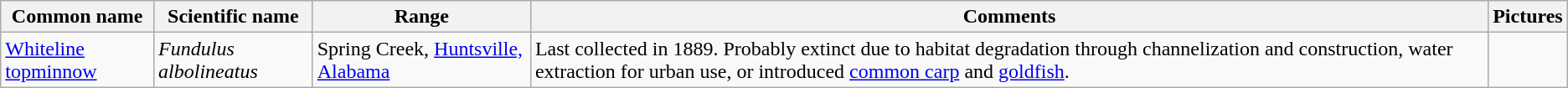<table class="wikitable">
<tr>
<th>Common name</th>
<th>Scientific name</th>
<th>Range</th>
<th class="unsortable">Comments</th>
<th>Pictures</th>
</tr>
<tr>
<td><a href='#'>Whiteline topminnow</a></td>
<td><em>Fundulus albolineatus</em></td>
<td>Spring Creek, <a href='#'>Huntsville, Alabama</a></td>
<td>Last collected in 1889. Probably extinct due to habitat degradation through channelization and construction, water extraction for urban use, or introduced <a href='#'>common carp</a> and <a href='#'>goldfish</a>.</td>
<td></td>
</tr>
</table>
